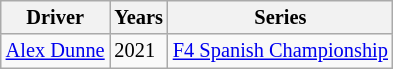<table class="wikitable sortable" border="1" style="font-size: 85%;">
<tr>
<th>Driver</th>
<th>Years</th>
<th>Series</th>
</tr>
<tr>
<td> <a href='#'>Alex Dunne</a></td>
<td>2021</td>
<td><a href='#'>F4 Spanish Championship</a></td>
</tr>
</table>
